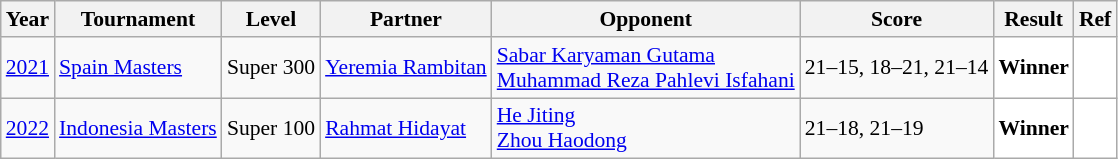<table class="sortable wikitable" style="font-size: 90%">
<tr>
<th>Year</th>
<th>Tournament</th>
<th>Level</th>
<th>Partner</th>
<th>Opponent</th>
<th>Score</th>
<th>Result</th>
<th>Ref</th>
</tr>
<tr>
<td align="center"><a href='#'>2021</a></td>
<td align="left"><a href='#'>Spain Masters</a></td>
<td align="left">Super 300</td>
<td align="left"> <a href='#'>Yeremia Rambitan</a></td>
<td align="left"> <a href='#'>Sabar Karyaman Gutama</a><br> <a href='#'>Muhammad Reza Pahlevi Isfahani</a></td>
<td align="left">21–15, 18–21, 21–14</td>
<td style="text-align:left; background:white"> <strong>Winner</strong></td>
<td style="text-align:center; background:white"></td>
</tr>
<tr>
<td align="center"><a href='#'>2022</a></td>
<td align="left"><a href='#'>Indonesia Masters</a></td>
<td align="left">Super 100</td>
<td align="left"> <a href='#'>Rahmat Hidayat</a></td>
<td align="left"> <a href='#'>He Jiting</a><br> <a href='#'>Zhou Haodong</a></td>
<td align="left">21–18, 21–19</td>
<td style="text-align:left; background:white"> <strong>Winner</strong></td>
<td style="text-align:center; background:white"></td>
</tr>
</table>
